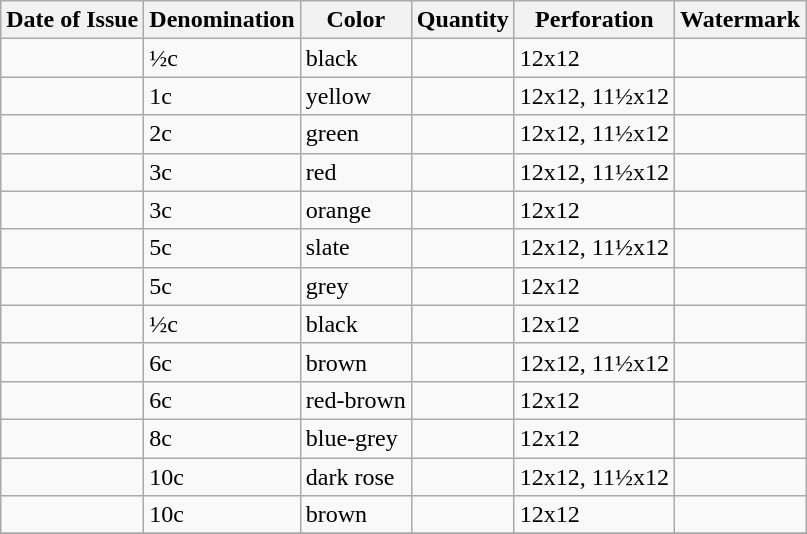<table class="wikitable">
<tr>
<th>Date of Issue</th>
<th>Denomination</th>
<th>Color</th>
<th>Quantity</th>
<th>Perforation</th>
<th>Watermark</th>
</tr>
<tr>
<td></td>
<td>½c</td>
<td>black</td>
<td></td>
<td>12x12</td>
<td></td>
</tr>
<tr>
<td></td>
<td>1c</td>
<td>yellow</td>
<td></td>
<td>12x12, 11½x12</td>
<td></td>
</tr>
<tr>
<td></td>
<td>2c</td>
<td>green</td>
<td></td>
<td>12x12, 11½x12</td>
<td></td>
</tr>
<tr>
<td></td>
<td>3c</td>
<td>red</td>
<td></td>
<td>12x12, 11½x12</td>
<td></td>
</tr>
<tr>
<td></td>
<td>3c</td>
<td>orange</td>
<td></td>
<td>12x12</td>
<td></td>
</tr>
<tr>
<td></td>
<td>5c</td>
<td>slate</td>
<td></td>
<td>12x12, 11½x12</td>
<td></td>
</tr>
<tr>
<td></td>
<td>5c</td>
<td>grey</td>
<td></td>
<td>12x12</td>
<td></td>
</tr>
<tr>
<td></td>
<td>½c</td>
<td>black</td>
<td></td>
<td>12x12</td>
<td></td>
</tr>
<tr>
<td></td>
<td>6c</td>
<td>brown</td>
<td></td>
<td>12x12, 11½x12</td>
<td></td>
</tr>
<tr>
<td></td>
<td>6c</td>
<td>red-brown</td>
<td></td>
<td>12x12</td>
<td></td>
</tr>
<tr>
<td></td>
<td>8c</td>
<td>blue-grey</td>
<td></td>
<td>12x12</td>
<td></td>
</tr>
<tr>
<td></td>
<td>10c</td>
<td>dark rose</td>
<td></td>
<td>12x12, 11½x12</td>
<td></td>
</tr>
<tr>
<td></td>
<td>10c</td>
<td>brown</td>
<td></td>
<td>12x12</td>
<td></td>
</tr>
<tr>
</tr>
</table>
